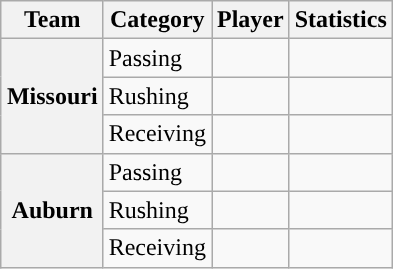<table class="wikitable" style="float:right">
<tr>
<th>Team</th>
<th>Category</th>
<th>Player</th>
<th>Statistics</th>
</tr>
<tr>
<th rowspan=3>Missouri</th>
<td>Passing</td>
<td></td>
<td></td>
</tr>
<tr>
<td>Rushing</td>
<td></td>
<td></td>
</tr>
<tr>
<td>Receiving</td>
<td></td>
<td></td>
</tr>
<tr>
<th rowspan=3>Auburn</th>
<td>Passing</td>
<td></td>
<td></td>
</tr>
<tr>
<td>Rushing</td>
<td></td>
<td></td>
</tr>
<tr>
<td>Receiving</td>
<td></td>
<td></td>
</tr>
</table>
